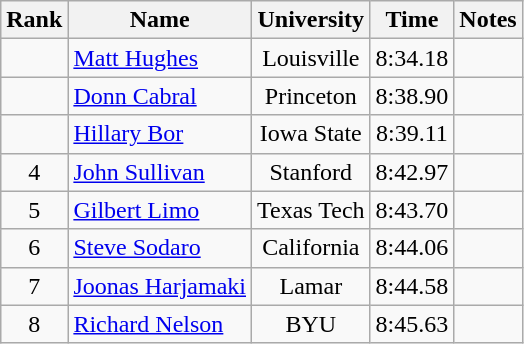<table class="wikitable sortable" style="text-align:center">
<tr>
<th>Rank</th>
<th>Name</th>
<th>University</th>
<th>Time</th>
<th>Notes</th>
</tr>
<tr>
<td></td>
<td align=left><a href='#'>Matt Hughes</a> </td>
<td>Louisville</td>
<td>8:34.18</td>
<td></td>
</tr>
<tr>
<td></td>
<td align=left><a href='#'>Donn Cabral</a></td>
<td>Princeton</td>
<td>8:38.90</td>
<td></td>
</tr>
<tr>
<td></td>
<td align=left><a href='#'>Hillary Bor</a></td>
<td>Iowa State</td>
<td>8:39.11</td>
<td></td>
</tr>
<tr>
<td>4</td>
<td align=left><a href='#'>John Sullivan</a></td>
<td>Stanford</td>
<td>8:42.97</td>
<td></td>
</tr>
<tr>
<td>5</td>
<td align=left><a href='#'>Gilbert Limo</a></td>
<td>Texas Tech</td>
<td>8:43.70</td>
<td></td>
</tr>
<tr>
<td>6</td>
<td align=left><a href='#'>Steve Sodaro</a></td>
<td>California</td>
<td>8:44.06</td>
<td></td>
</tr>
<tr>
<td>7</td>
<td align=left><a href='#'>Joonas Harjamaki</a> </td>
<td>Lamar</td>
<td>8:44.58</td>
<td></td>
</tr>
<tr>
<td>8</td>
<td align=left><a href='#'>Richard Nelson</a></td>
<td>BYU</td>
<td>8:45.63</td>
<td></td>
</tr>
</table>
